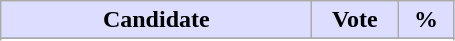<table class="wikitable">
<tr>
<th style="background:#ddf; width:200px;">Candidate</th>
<th style="background:#ddf; width:50px;">Vote</th>
<th style="background:#ddf; width:30px;">%</th>
</tr>
<tr>
</tr>
<tr>
</tr>
</table>
